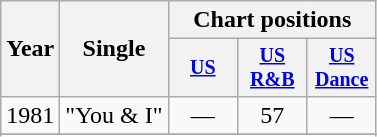<table class="wikitable" style="text-align:center;">
<tr>
<th rowspan="2">Year</th>
<th rowspan="2">Single</th>
<th colspan="3">Chart positions</th>
</tr>
<tr style="font-size:smaller;">
<th width="40"><a href='#'>US</a></th>
<th width="40"><a href='#'>US<br>R&B</a></th>
<th width="40"><a href='#'>US<br>Dance</a></th>
</tr>
<tr>
<td rowspan="2">1981</td>
<td align="left">"You & I"</td>
<td>—</td>
<td>57</td>
<td>—</td>
</tr>
<tr>
</tr>
<tr>
</tr>
</table>
